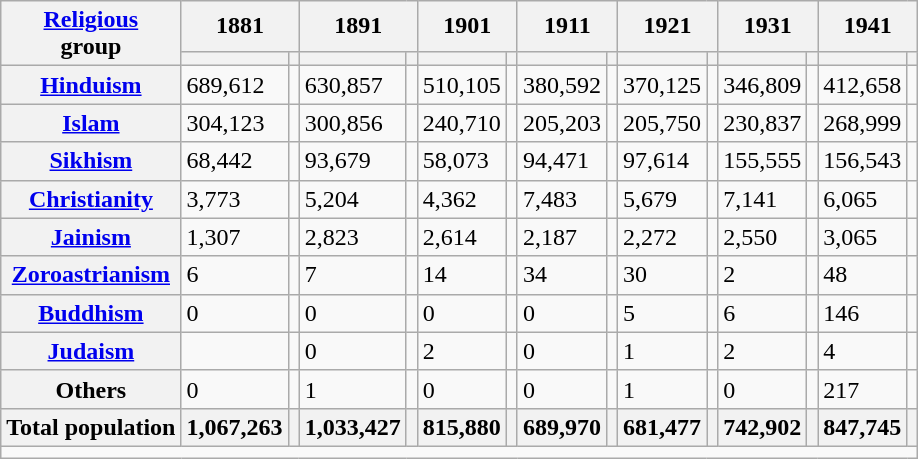<table class="wikitable sortable">
<tr>
<th rowspan="2"><a href='#'>Religious</a><br>group</th>
<th colspan="2">1881</th>
<th colspan="2">1891</th>
<th colspan="2">1901</th>
<th colspan="2">1911</th>
<th colspan="2">1921</th>
<th colspan="2">1931</th>
<th colspan="2">1941</th>
</tr>
<tr>
<th><a href='#'></a></th>
<th></th>
<th></th>
<th></th>
<th></th>
<th></th>
<th></th>
<th></th>
<th></th>
<th></th>
<th></th>
<th></th>
<th></th>
<th></th>
</tr>
<tr>
<th><a href='#'>Hinduism</a> </th>
<td>689,612</td>
<td></td>
<td>630,857</td>
<td></td>
<td>510,105</td>
<td></td>
<td>380,592</td>
<td></td>
<td>370,125</td>
<td></td>
<td>346,809</td>
<td></td>
<td>412,658</td>
<td></td>
</tr>
<tr>
<th><a href='#'>Islam</a> </th>
<td>304,123</td>
<td></td>
<td>300,856</td>
<td></td>
<td>240,710</td>
<td></td>
<td>205,203</td>
<td></td>
<td>205,750</td>
<td></td>
<td>230,837</td>
<td></td>
<td>268,999</td>
<td></td>
</tr>
<tr>
<th><a href='#'>Sikhism</a> </th>
<td>68,442</td>
<td></td>
<td>93,679</td>
<td></td>
<td>58,073</td>
<td></td>
<td>94,471</td>
<td></td>
<td>97,614</td>
<td></td>
<td>155,555</td>
<td></td>
<td>156,543</td>
<td></td>
</tr>
<tr>
<th><a href='#'>Christianity</a> </th>
<td>3,773</td>
<td></td>
<td>5,204</td>
<td></td>
<td>4,362</td>
<td></td>
<td>7,483</td>
<td></td>
<td>5,679</td>
<td></td>
<td>7,141</td>
<td></td>
<td>6,065</td>
<td></td>
</tr>
<tr>
<th><a href='#'>Jainism</a> </th>
<td>1,307</td>
<td></td>
<td>2,823</td>
<td></td>
<td>2,614</td>
<td></td>
<td>2,187</td>
<td></td>
<td>2,272</td>
<td></td>
<td>2,550</td>
<td></td>
<td>3,065</td>
<td></td>
</tr>
<tr>
<th><a href='#'>Zoroastrianism</a> </th>
<td>6</td>
<td></td>
<td>7</td>
<td></td>
<td>14</td>
<td></td>
<td>34</td>
<td></td>
<td>30</td>
<td></td>
<td>2</td>
<td></td>
<td>48</td>
<td></td>
</tr>
<tr>
<th><a href='#'>Buddhism</a> </th>
<td>0</td>
<td></td>
<td>0</td>
<td></td>
<td>0</td>
<td></td>
<td>0</td>
<td></td>
<td>5</td>
<td></td>
<td>6</td>
<td></td>
<td>146</td>
<td></td>
</tr>
<tr>
<th><a href='#'>Judaism</a> </th>
<td></td>
<td></td>
<td>0</td>
<td></td>
<td>2</td>
<td></td>
<td>0</td>
<td></td>
<td>1</td>
<td></td>
<td>2</td>
<td></td>
<td>4</td>
<td></td>
</tr>
<tr>
<th>Others</th>
<td>0</td>
<td></td>
<td>1</td>
<td></td>
<td>0</td>
<td></td>
<td>0</td>
<td></td>
<td>1</td>
<td></td>
<td>0</td>
<td></td>
<td>217</td>
<td></td>
</tr>
<tr>
<th>Total population</th>
<th>1,067,263</th>
<th></th>
<th>1,033,427</th>
<th></th>
<th>815,880</th>
<th></th>
<th>689,970</th>
<th></th>
<th>681,477</th>
<th></th>
<th>742,902</th>
<th></th>
<th>847,745</th>
<th></th>
</tr>
<tr class="sortbottom">
<td colspan="15"></td>
</tr>
</table>
